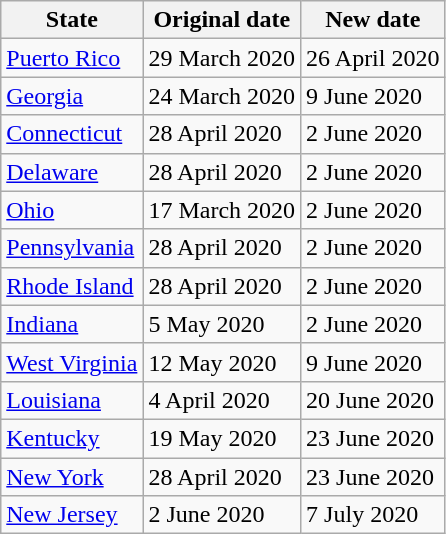<table class="wikitable">
<tr>
<th>State</th>
<th>Original date</th>
<th>New date</th>
</tr>
<tr>
<td><a href='#'>Puerto Rico</a></td>
<td>29 March 2020</td>
<td>26 April 2020</td>
</tr>
<tr>
<td><a href='#'>Georgia</a></td>
<td>24 March 2020</td>
<td>9 June 2020</td>
</tr>
<tr>
<td><a href='#'>Connecticut</a></td>
<td>28 April 2020</td>
<td>2 June 2020</td>
</tr>
<tr>
<td><a href='#'>Delaware</a></td>
<td>28 April 2020</td>
<td>2 June 2020</td>
</tr>
<tr>
<td><a href='#'>Ohio</a></td>
<td>17 March 2020</td>
<td>2 June 2020</td>
</tr>
<tr>
<td><a href='#'>Pennsylvania</a></td>
<td>28 April 2020</td>
<td>2 June 2020</td>
</tr>
<tr>
<td><a href='#'>Rhode Island</a></td>
<td>28 April 2020</td>
<td>2 June 2020</td>
</tr>
<tr>
<td><a href='#'>Indiana</a></td>
<td>5 May 2020</td>
<td>2 June 2020</td>
</tr>
<tr>
<td><a href='#'>West Virginia</a></td>
<td>12 May 2020</td>
<td>9 June 2020</td>
</tr>
<tr>
<td><a href='#'>Louisiana</a></td>
<td>4 April 2020</td>
<td>20 June 2020</td>
</tr>
<tr>
<td><a href='#'>Kentucky</a></td>
<td>19 May 2020</td>
<td>23 June 2020</td>
</tr>
<tr>
<td><a href='#'>New York</a></td>
<td>28 April 2020</td>
<td>23 June 2020</td>
</tr>
<tr>
<td><a href='#'>New Jersey</a></td>
<td>2 June 2020</td>
<td>7 July 2020</td>
</tr>
</table>
